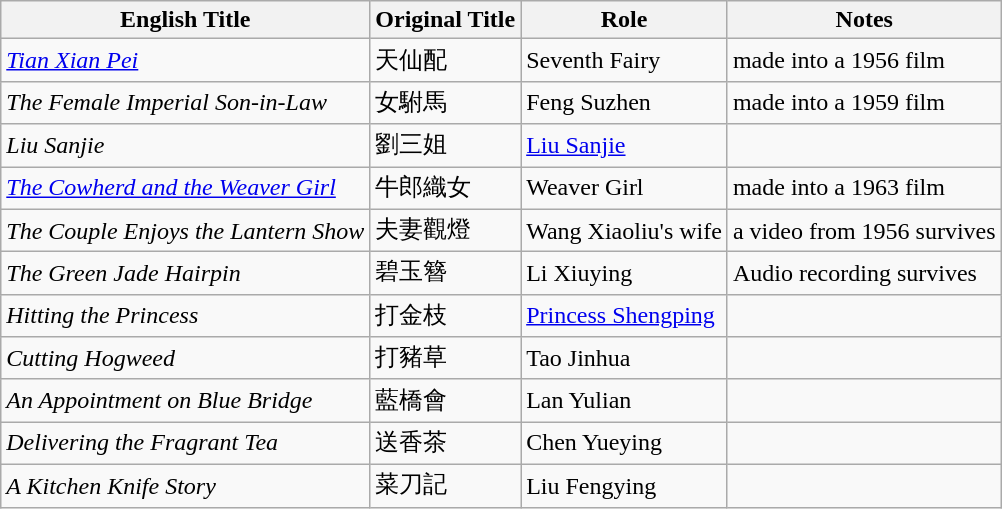<table class="wikitable sortable">
<tr>
<th>English Title</th>
<th>Original Title</th>
<th>Role</th>
<th class="unsortable">Notes</th>
</tr>
<tr>
<td><em><a href='#'>Tian Xian Pei</a></em></td>
<td>天仙配</td>
<td>Seventh Fairy</td>
<td>made into a 1956 film</td>
</tr>
<tr>
<td><em>The Female Imperial Son-in-Law</em></td>
<td>女駙馬</td>
<td>Feng Suzhen</td>
<td>made into a 1959 film</td>
</tr>
<tr>
<td><em>Liu Sanjie</em></td>
<td>劉三姐</td>
<td><a href='#'>Liu Sanjie</a></td>
<td></td>
</tr>
<tr>
<td><em><a href='#'>The Cowherd and the Weaver Girl</a></em></td>
<td>牛郎織女</td>
<td>Weaver Girl</td>
<td>made into a 1963 film</td>
</tr>
<tr>
<td><em>The Couple Enjoys the Lantern Show</em></td>
<td>夫妻觀燈</td>
<td>Wang Xiaoliu's wife</td>
<td>a video from 1956 survives</td>
</tr>
<tr>
<td><em>The Green Jade Hairpin</em></td>
<td>碧玉簪</td>
<td>Li Xiuying</td>
<td>Audio recording survives</td>
</tr>
<tr>
<td><em>Hitting the Princess</em></td>
<td>打金枝</td>
<td><a href='#'>Princess Shengping</a></td>
<td></td>
</tr>
<tr>
<td><em>Cutting Hogweed</em></td>
<td>打豬草</td>
<td>Tao Jinhua</td>
<td></td>
</tr>
<tr>
<td><em>An Appointment on Blue Bridge</em></td>
<td>藍橋會</td>
<td>Lan Yulian</td>
<td></td>
</tr>
<tr>
<td><em>Delivering the Fragrant Tea</em></td>
<td>送香茶</td>
<td>Chen Yueying</td>
<td></td>
</tr>
<tr>
<td><em>A Kitchen Knife Story</em></td>
<td>菜刀記</td>
<td>Liu Fengying</td>
<td></td>
</tr>
</table>
